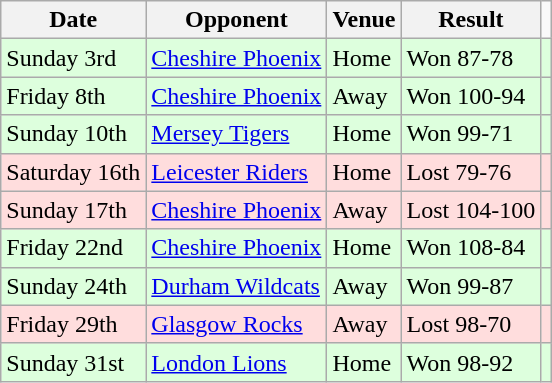<table class="wikitable">
<tr>
<th>Date</th>
<th>Opponent</th>
<th>Venue</th>
<th>Result</th>
</tr>
<tr style="background: #ddffdd;">
<td>Sunday 3rd</td>
<td><a href='#'>Cheshire Phoenix</a></td>
<td>Home</td>
<td>Won 87-78</td>
<td style="text-align:center;"></td>
</tr>
<tr style="background: #ddffdd;">
<td>Friday 8th</td>
<td><a href='#'>Cheshire Phoenix</a></td>
<td>Away</td>
<td>Won 100-94</td>
<td style="text-align:center;"></td>
</tr>
<tr style="background: #ddffdd;">
<td>Sunday 10th</td>
<td><a href='#'>Mersey Tigers</a></td>
<td>Home</td>
<td>Won 99-71</td>
<td style="text-align:center;"></td>
</tr>
<tr style="background: #ffdddd;">
<td>Saturday 16th</td>
<td><a href='#'>Leicester Riders</a></td>
<td>Home</td>
<td>Lost 79-76</td>
<td style="text-align:center;"></td>
</tr>
<tr style="background: #ffdddd;">
<td>Sunday 17th</td>
<td><a href='#'>Cheshire Phoenix</a></td>
<td>Away</td>
<td>Lost 104-100</td>
<td style="text-align:center;"></td>
</tr>
<tr style="background: #ddffdd;">
<td>Friday 22nd</td>
<td><a href='#'>Cheshire Phoenix</a></td>
<td>Home</td>
<td>Won 108-84</td>
<td style="text-align:center;"></td>
</tr>
<tr style="background: #ddffdd;">
<td>Sunday 24th</td>
<td><a href='#'>Durham Wildcats</a></td>
<td>Away</td>
<td>Won 99-87</td>
<td style="text-align:center;"></td>
</tr>
<tr style="background: #ffdddd;">
<td>Friday 29th</td>
<td><a href='#'>Glasgow Rocks</a></td>
<td>Away</td>
<td>Lost 98-70</td>
<td style="text-align:center;"></td>
</tr>
<tr style="background: #ddffdd;">
<td>Sunday 31st</td>
<td><a href='#'>London Lions</a></td>
<td>Home</td>
<td>Won 98-92</td>
<td style="text-align:center;"></td>
</tr>
</table>
